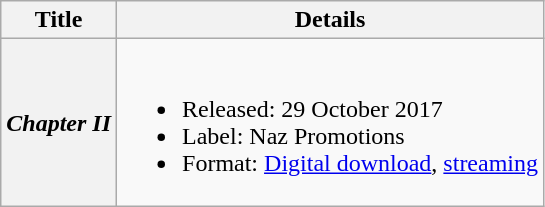<table class="wikitable plainrowheaders">
<tr>
<th>Title</th>
<th>Details</th>
</tr>
<tr>
<th scope="row"><em>Chapter II</em></th>
<td><br><ul><li>Released: 29 October 2017</li><li>Label: Naz Promotions</li><li>Format: <a href='#'>Digital download</a>, <a href='#'>streaming</a></li></ul></td>
</tr>
</table>
